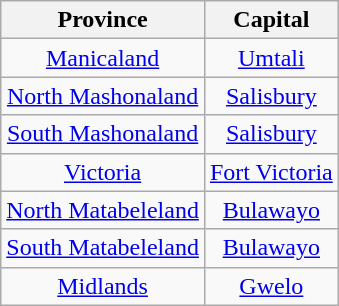<table class="wikitable" style="text-align:center;">
<tr>
<th>Province</th>
<th>Capital</th>
</tr>
<tr>
<td><a href='#'>Manicaland</a></td>
<td><a href='#'>Umtali</a></td>
</tr>
<tr>
<td><a href='#'>North Mashonaland</a></td>
<td><a href='#'>Salisbury</a></td>
</tr>
<tr>
<td><a href='#'>South Mashonaland</a></td>
<td><a href='#'>Salisbury</a></td>
</tr>
<tr>
<td><a href='#'>Victoria</a></td>
<td><a href='#'>Fort Victoria</a></td>
</tr>
<tr>
<td><a href='#'>North Matabeleland</a></td>
<td><a href='#'>Bulawayo</a></td>
</tr>
<tr>
<td><a href='#'>South Matabeleland</a></td>
<td><a href='#'>Bulawayo</a></td>
</tr>
<tr>
<td><a href='#'>Midlands</a></td>
<td><a href='#'>Gwelo</a></td>
</tr>
</table>
